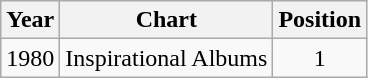<table class="wikitable">
<tr>
<th>Year</th>
<th>Chart</th>
<th>Position</th>
</tr>
<tr>
<td>1980</td>
<td>Inspirational Albums</td>
<td style="text-align:center;">1</td>
</tr>
</table>
